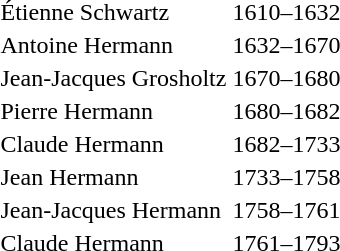<table>
<tr>
<td>Étienne Schwartz</td>
<td>1610–1632</td>
</tr>
<tr>
<td>Antoine Hermann</td>
<td>1632–1670</td>
</tr>
<tr>
<td>Jean-Jacques Grosholtz</td>
<td>1670–1680</td>
</tr>
<tr>
<td>Pierre Hermann</td>
<td>1680–1682</td>
</tr>
<tr>
<td>Claude Hermann</td>
<td>1682–1733</td>
</tr>
<tr>
<td>Jean Hermann</td>
<td>1733–1758</td>
</tr>
<tr>
<td>Jean-Jacques Hermann</td>
<td>1758–1761</td>
</tr>
<tr>
<td>Claude Hermann</td>
<td>1761–1793</td>
</tr>
</table>
